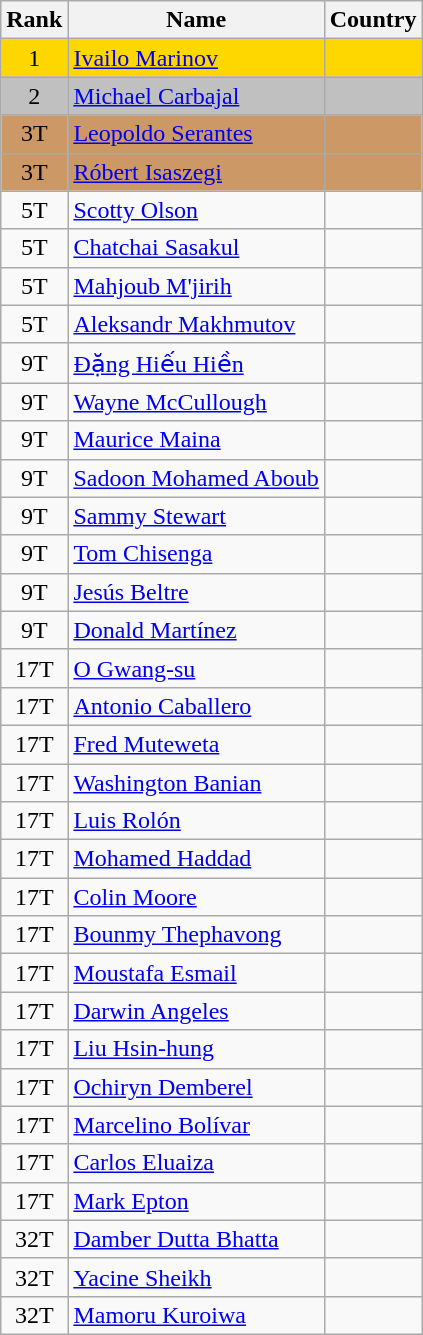<table class="wikitable sortable" style="text-align:center">
<tr>
<th>Rank</th>
<th>Name</th>
<th>Country</th>
</tr>
<tr bgcolor=gold>
<td>1</td>
<td align="left"><a href='#'>Ivailo Marinov</a></td>
<td align="left"></td>
</tr>
<tr bgcolor=silver>
<td>2</td>
<td align="left"><a href='#'>Michael Carbajal</a></td>
<td align="left"></td>
</tr>
<tr bgcolor=#CC9966>
<td>3T</td>
<td align="left"><a href='#'>Leopoldo Serantes</a></td>
<td align="left"></td>
</tr>
<tr bgcolor=#CC9966>
<td>3T</td>
<td align="left"><a href='#'>Róbert Isaszegi</a></td>
<td align="left"></td>
</tr>
<tr>
<td>5T</td>
<td align="left"><a href='#'>Scotty Olson</a></td>
<td align="left"></td>
</tr>
<tr>
<td>5T</td>
<td align="left"><a href='#'>Chatchai Sasakul</a></td>
<td align="left"></td>
</tr>
<tr>
<td>5T</td>
<td align="left"><a href='#'>Mahjoub M'jirih</a></td>
<td align="left"></td>
</tr>
<tr>
<td>5T</td>
<td align="left"><a href='#'>Aleksandr Makhmutov</a></td>
<td align="left"></td>
</tr>
<tr>
<td>9T</td>
<td align="left"><a href='#'>Ðặng Hiếu Hiền</a></td>
<td align="left"></td>
</tr>
<tr>
<td>9T</td>
<td align="left"><a href='#'>Wayne McCullough</a></td>
<td align="left"></td>
</tr>
<tr>
<td>9T</td>
<td align="left"><a href='#'>Maurice Maina</a></td>
<td align="left"></td>
</tr>
<tr>
<td>9T</td>
<td align="left"><a href='#'>Sadoon Mohamed Aboub</a></td>
<td align="left"></td>
</tr>
<tr>
<td>9T</td>
<td align="left"><a href='#'>Sammy Stewart</a></td>
<td align="left"></td>
</tr>
<tr>
<td>9T</td>
<td align="left"><a href='#'>Tom Chisenga</a></td>
<td align="left"></td>
</tr>
<tr>
<td>9T</td>
<td align="left"><a href='#'>Jesús Beltre</a></td>
<td align="left"></td>
</tr>
<tr>
<td>9T</td>
<td align="left"><a href='#'>Donald Martínez</a></td>
<td align="left"></td>
</tr>
<tr>
<td>17T</td>
<td align="left"><a href='#'>O Gwang-su</a></td>
<td align="left"></td>
</tr>
<tr>
<td>17T</td>
<td align="left"><a href='#'>Antonio Caballero</a></td>
<td align="left"></td>
</tr>
<tr>
<td>17T</td>
<td align="left"><a href='#'>Fred Muteweta</a></td>
<td align="left"></td>
</tr>
<tr>
<td>17T</td>
<td align="left"><a href='#'>Washington Banian</a></td>
<td align="left"></td>
</tr>
<tr>
<td>17T</td>
<td align="left"><a href='#'>Luis Rolón</a></td>
<td align="left"></td>
</tr>
<tr>
<td>17T</td>
<td align="left"><a href='#'>Mohamed Haddad</a></td>
<td align="left"></td>
</tr>
<tr>
<td>17T</td>
<td align="left"><a href='#'>Colin Moore</a></td>
<td align="left"></td>
</tr>
<tr>
<td>17T</td>
<td align="left"><a href='#'>Bounmy Thephavong</a></td>
<td align="left"></td>
</tr>
<tr>
<td>17T</td>
<td align="left"><a href='#'>Moustafa Esmail</a></td>
<td align="left"></td>
</tr>
<tr>
<td>17T</td>
<td align="left"><a href='#'>Darwin Angeles</a></td>
<td align="left"></td>
</tr>
<tr>
<td>17T</td>
<td align="left"><a href='#'>Liu Hsin-hung</a></td>
<td align="left"></td>
</tr>
<tr>
<td>17T</td>
<td align="left"><a href='#'>Ochiryn Demberel</a></td>
<td align="left"></td>
</tr>
<tr>
<td>17T</td>
<td align="left"><a href='#'>Marcelino Bolívar</a></td>
<td align="left"></td>
</tr>
<tr>
<td>17T</td>
<td align="left"><a href='#'>Carlos Eluaiza</a></td>
<td align="left"></td>
</tr>
<tr>
<td>17T</td>
<td align="left"><a href='#'>Mark Epton</a></td>
<td align="left"></td>
</tr>
<tr>
<td>32T</td>
<td align="left"><a href='#'>Damber Dutta Bhatta</a></td>
<td align="left"></td>
</tr>
<tr>
<td>32T</td>
<td align="left"><a href='#'>Yacine Sheikh</a></td>
<td align="left"></td>
</tr>
<tr>
<td>32T</td>
<td align="left"><a href='#'>Mamoru Kuroiwa</a></td>
<td align="left"></td>
</tr>
</table>
